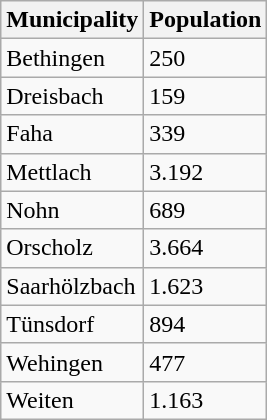<table class="wikitable">
<tr>
<th>Municipality</th>
<th>Population</th>
</tr>
<tr>
<td>Bethingen</td>
<td>250</td>
</tr>
<tr>
<td>Dreisbach</td>
<td>159</td>
</tr>
<tr>
<td>Faha</td>
<td>339</td>
</tr>
<tr>
<td>Mettlach</td>
<td>3.192</td>
</tr>
<tr>
<td>Nohn</td>
<td>689</td>
</tr>
<tr>
<td>Orscholz</td>
<td>3.664</td>
</tr>
<tr>
<td>Saarhölzbach</td>
<td>1.623</td>
</tr>
<tr>
<td>Tünsdorf</td>
<td>894</td>
</tr>
<tr>
<td>Wehingen</td>
<td>477</td>
</tr>
<tr>
<td>Weiten</td>
<td>1.163</td>
</tr>
</table>
